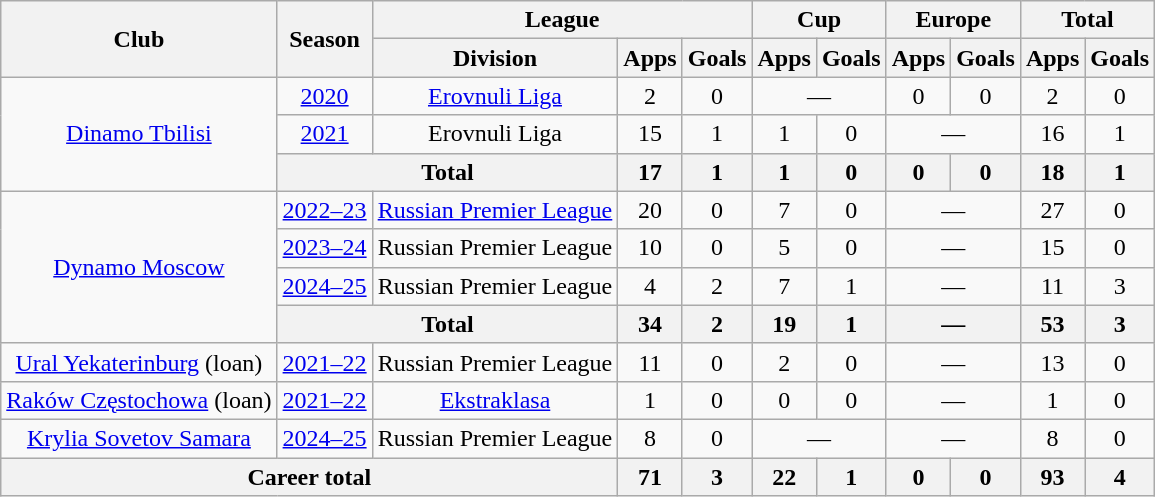<table class="wikitable" style="text-align: center;">
<tr>
<th rowspan="2">Club</th>
<th rowspan="2">Season</th>
<th colspan="3">League</th>
<th colspan="2">Cup</th>
<th colspan="2">Europe</th>
<th colspan="2">Total</th>
</tr>
<tr>
<th>Division</th>
<th>Apps</th>
<th>Goals</th>
<th>Apps</th>
<th>Goals</th>
<th>Apps</th>
<th>Goals</th>
<th>Apps</th>
<th>Goals</th>
</tr>
<tr>
<td rowspan="3"><a href='#'>Dinamo Tbilisi</a></td>
<td><a href='#'>2020</a></td>
<td><a href='#'>Erovnuli Liga</a></td>
<td>2</td>
<td>0</td>
<td colspan="2">—</td>
<td>0</td>
<td>0</td>
<td>2</td>
<td>0</td>
</tr>
<tr>
<td><a href='#'>2021</a></td>
<td>Erovnuli Liga</td>
<td>15</td>
<td>1</td>
<td>1</td>
<td>0</td>
<td colspan="2">—</td>
<td>16</td>
<td>1</td>
</tr>
<tr>
<th colspan="2">Total</th>
<th>17</th>
<th>1</th>
<th>1</th>
<th>0</th>
<th>0</th>
<th>0</th>
<th>18</th>
<th>1</th>
</tr>
<tr>
<td rowspan="4"><a href='#'>Dynamo Moscow</a></td>
<td><a href='#'>2022–23</a></td>
<td><a href='#'>Russian Premier League</a></td>
<td>20</td>
<td>0</td>
<td>7</td>
<td>0</td>
<td colspan="2">—</td>
<td>27</td>
<td>0</td>
</tr>
<tr>
<td><a href='#'>2023–24</a></td>
<td>Russian Premier League</td>
<td>10</td>
<td>0</td>
<td>5</td>
<td>0</td>
<td colspan="2">—</td>
<td>15</td>
<td>0</td>
</tr>
<tr>
<td><a href='#'>2024–25</a></td>
<td>Russian Premier League</td>
<td>4</td>
<td>2</td>
<td>7</td>
<td>1</td>
<td colspan="2">—</td>
<td>11</td>
<td>3</td>
</tr>
<tr>
<th colspan="2">Total</th>
<th>34</th>
<th>2</th>
<th>19</th>
<th>1</th>
<th colspan=2>—</th>
<th>53</th>
<th>3</th>
</tr>
<tr>
<td><a href='#'>Ural Yekaterinburg</a> (loan)</td>
<td><a href='#'>2021–22</a></td>
<td>Russian Premier League</td>
<td>11</td>
<td>0</td>
<td>2</td>
<td>0</td>
<td colspan="2">—</td>
<td>13</td>
<td>0</td>
</tr>
<tr>
<td><a href='#'>Raków Częstochowa</a> (loan)</td>
<td><a href='#'>2021–22</a></td>
<td><a href='#'>Ekstraklasa</a></td>
<td>1</td>
<td>0</td>
<td>0</td>
<td>0</td>
<td colspan="2">—</td>
<td>1</td>
<td>0</td>
</tr>
<tr>
<td><a href='#'>Krylia Sovetov Samara</a></td>
<td><a href='#'>2024–25</a></td>
<td>Russian Premier League</td>
<td>8</td>
<td>0</td>
<td colspan="2">—</td>
<td colspan="2">—</td>
<td>8</td>
<td>0</td>
</tr>
<tr>
<th colspan="3">Career total</th>
<th>71</th>
<th>3</th>
<th>22</th>
<th>1</th>
<th>0</th>
<th>0</th>
<th>93</th>
<th>4</th>
</tr>
</table>
